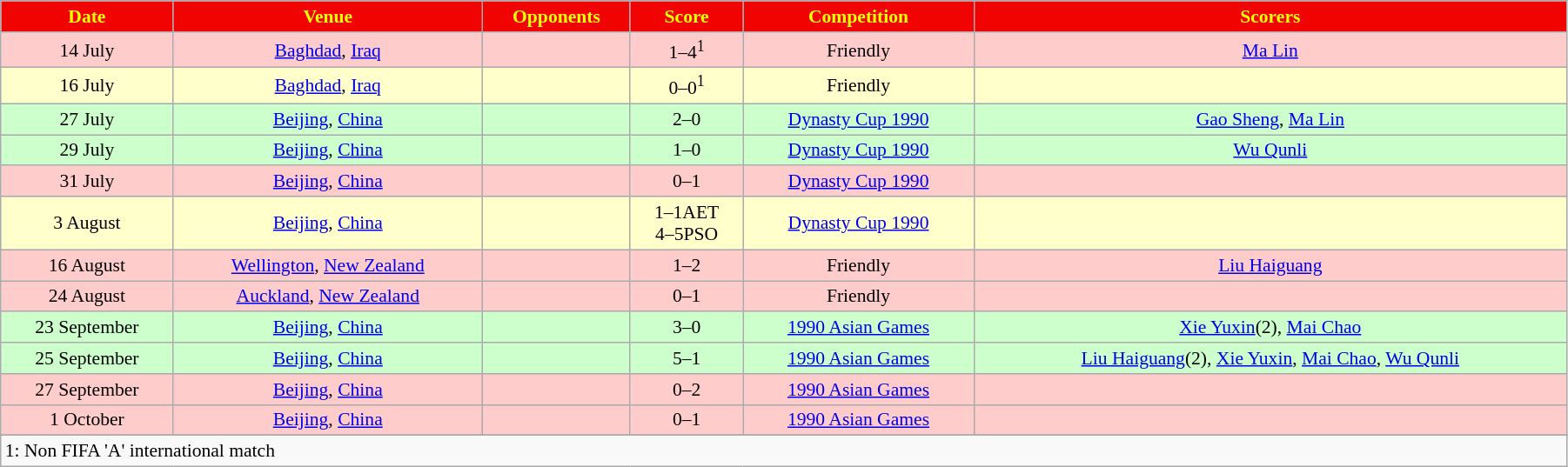<table width=95% class="wikitable" style="text-align: center; font-size: 90%">
<tr bgcolor=#F00300 style="color:yellow">
<td><strong>Date</strong></td>
<td><strong>Venue</strong></td>
<td><strong>Opponents</strong></td>
<td><strong>Score</strong></td>
<td><strong>Competition</strong></td>
<td><strong>Scorers</strong></td>
</tr>
<tr bgcolor=#FFCCCC>
<td>14 July</td>
<td><a href='#'>Baghdad</a>, <a href='#'>Iraq</a></td>
<td></td>
<td>1–4<sup>1</sup></td>
<td>Friendly</td>
<td><a href='#'>Ma Lin</a></td>
</tr>
<tr bgcolor=#FFFFCC>
<td>16 July</td>
<td><a href='#'>Baghdad</a>, <a href='#'>Iraq</a></td>
<td></td>
<td>0–0<sup>1</sup></td>
<td>Friendly</td>
<td></td>
</tr>
<tr bgcolor=#CCFFCC>
<td>27 July</td>
<td><a href='#'>Beijing</a>, <a href='#'>China</a></td>
<td></td>
<td>2–0</td>
<td><a href='#'>Dynasty Cup 1990</a></td>
<td><a href='#'>Gao Sheng</a>, <a href='#'>Ma Lin</a></td>
</tr>
<tr bgcolor=#CCFFCC>
<td>29 July</td>
<td><a href='#'>Beijing</a>, <a href='#'>China</a></td>
<td></td>
<td>1–0</td>
<td><a href='#'>Dynasty Cup 1990</a></td>
<td><a href='#'>Wu Qunli</a></td>
</tr>
<tr bgcolor=#FFCCCC>
<td>31 July</td>
<td><a href='#'>Beijing</a>, <a href='#'>China</a></td>
<td></td>
<td>0–1</td>
<td><a href='#'>Dynasty Cup 1990</a></td>
<td></td>
</tr>
<tr bgcolor=#FFFFCC>
<td>3 August</td>
<td><a href='#'>Beijing</a>, <a href='#'>China</a></td>
<td></td>
<td>1–1AET<br>4–5PSO</td>
<td><a href='#'>Dynasty Cup 1990</a></td>
<td></td>
</tr>
<tr bgcolor=#FFCCCC>
<td>16 August</td>
<td><a href='#'>Wellington</a>, <a href='#'>New Zealand</a></td>
<td></td>
<td>1–2</td>
<td>Friendly</td>
<td><a href='#'>Liu Haiguang</a></td>
</tr>
<tr bgcolor=#FFCCCC>
<td>24 August</td>
<td><a href='#'>Auckland</a>, <a href='#'>New Zealand</a></td>
<td></td>
<td>0–1</td>
<td>Friendly</td>
<td></td>
</tr>
<tr bgcolor=#CCFFCC>
<td>23 September</td>
<td><a href='#'>Beijing</a>, <a href='#'>China</a></td>
<td></td>
<td>3–0</td>
<td><a href='#'>1990 Asian Games</a></td>
<td><a href='#'>Xie Yuxin</a>(2), <a href='#'>Mai Chao</a></td>
</tr>
<tr bgcolor=#CCFFCC>
<td>25 September</td>
<td><a href='#'>Beijing</a>, <a href='#'>China</a></td>
<td></td>
<td>5–1</td>
<td><a href='#'>1990 Asian Games</a></td>
<td><a href='#'>Liu Haiguang</a>(2), <a href='#'>Xie Yuxin</a>, <a href='#'>Mai Chao</a>, <a href='#'>Wu Qunli</a></td>
</tr>
<tr bgcolor=#FFCCCC>
<td>27 September</td>
<td><a href='#'>Beijing</a>, <a href='#'>China</a></td>
<td></td>
<td>0–2</td>
<td><a href='#'>1990 Asian Games</a></td>
<td></td>
</tr>
<tr bgcolor=#FFCCCC>
<td>1 October</td>
<td><a href='#'>Beijing</a>, <a href='#'>China</a></td>
<td></td>
<td>0–1</td>
<td><a href='#'>1990 Asian Games</a></td>
<td></td>
</tr>
<tr>
</tr>
<tr>
<td colspan=6 align=left>1: Non FIFA 'A' international match</td>
</tr>
</table>
